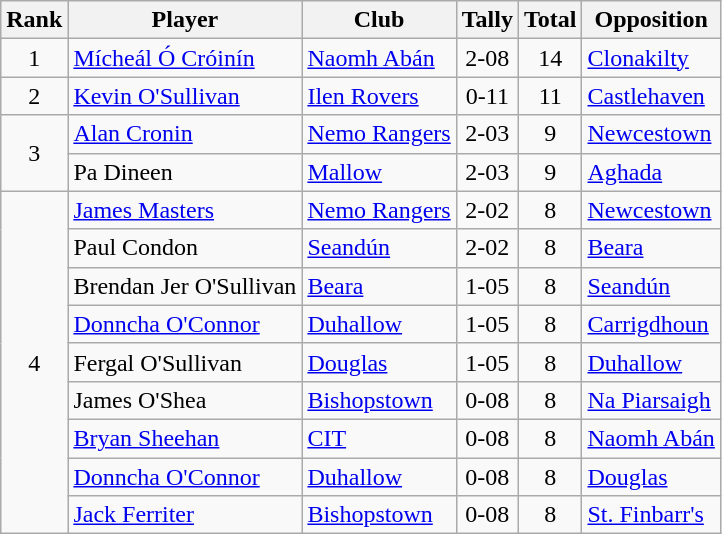<table class="wikitable">
<tr>
<th>Rank</th>
<th>Player</th>
<th>Club</th>
<th>Tally</th>
<th>Total</th>
<th>Opposition</th>
</tr>
<tr>
<td rowspan="1" style="text-align:center;">1</td>
<td><a href='#'>Mícheál Ó Cróinín</a></td>
<td><a href='#'>Naomh Abán</a></td>
<td align=center>2-08</td>
<td align=center>14</td>
<td><a href='#'>Clonakilty</a></td>
</tr>
<tr>
<td rowspan="1" style="text-align:center;">2</td>
<td><a href='#'>Kevin O'Sullivan</a></td>
<td><a href='#'>Ilen Rovers</a></td>
<td align=center>0-11</td>
<td align=center>11</td>
<td><a href='#'>Castlehaven</a></td>
</tr>
<tr>
<td rowspan="2" style="text-align:center;">3</td>
<td><a href='#'>Alan Cronin</a></td>
<td><a href='#'>Nemo Rangers</a></td>
<td align=center>2-03</td>
<td align=center>9</td>
<td><a href='#'>Newcestown</a></td>
</tr>
<tr>
<td>Pa Dineen</td>
<td><a href='#'>Mallow</a></td>
<td align=center>2-03</td>
<td align=center>9</td>
<td><a href='#'>Aghada</a></td>
</tr>
<tr>
<td rowspan="9" style="text-align:center;">4</td>
<td><a href='#'>James Masters</a></td>
<td><a href='#'>Nemo Rangers</a></td>
<td align=center>2-02</td>
<td align=center>8</td>
<td><a href='#'>Newcestown</a></td>
</tr>
<tr>
<td>Paul Condon</td>
<td><a href='#'>Seandún</a></td>
<td align=center>2-02</td>
<td align=center>8</td>
<td><a href='#'>Beara</a></td>
</tr>
<tr>
<td>Brendan Jer O'Sullivan</td>
<td><a href='#'>Beara</a></td>
<td align=center>1-05</td>
<td align=center>8</td>
<td><a href='#'>Seandún</a></td>
</tr>
<tr>
<td><a href='#'>Donncha O'Connor</a></td>
<td><a href='#'>Duhallow</a></td>
<td align=center>1-05</td>
<td align=center>8</td>
<td><a href='#'>Carrigdhoun</a></td>
</tr>
<tr>
<td>Fergal O'Sullivan</td>
<td><a href='#'>Douglas</a></td>
<td align=center>1-05</td>
<td align=center>8</td>
<td><a href='#'>Duhallow</a></td>
</tr>
<tr>
<td>James O'Shea</td>
<td><a href='#'>Bishopstown</a></td>
<td align=center>0-08</td>
<td align=center>8</td>
<td><a href='#'>Na Piarsaigh</a></td>
</tr>
<tr>
<td><a href='#'>Bryan Sheehan</a></td>
<td><a href='#'>CIT</a></td>
<td align=center>0-08</td>
<td align=center>8</td>
<td><a href='#'>Naomh Abán</a></td>
</tr>
<tr>
<td><a href='#'>Donncha O'Connor</a></td>
<td><a href='#'>Duhallow</a></td>
<td align=center>0-08</td>
<td align=center>8</td>
<td><a href='#'>Douglas</a></td>
</tr>
<tr>
<td><a href='#'>Jack Ferriter</a></td>
<td><a href='#'>Bishopstown</a></td>
<td align=center>0-08</td>
<td align=center>8</td>
<td><a href='#'>St. Finbarr's</a></td>
</tr>
</table>
